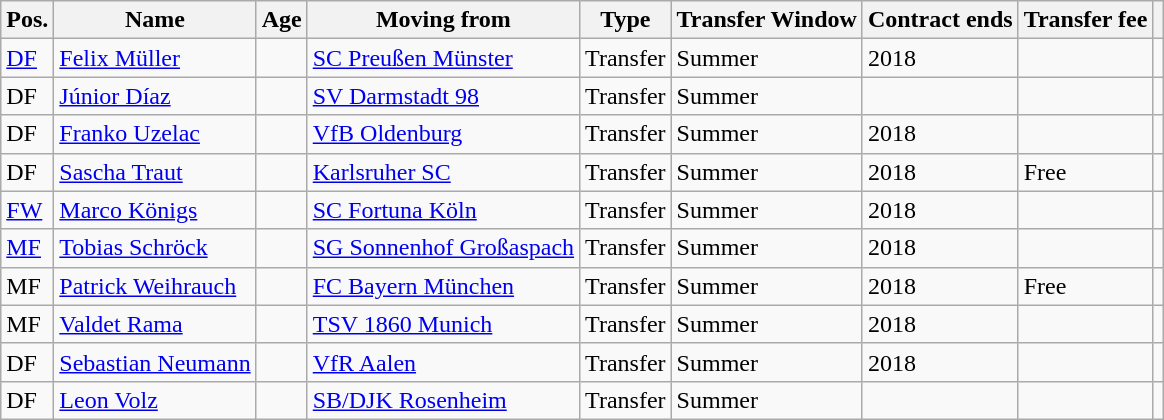<table class="wikitable">
<tr>
<th>Pos.</th>
<th>Name</th>
<th>Age</th>
<th>Moving from</th>
<th>Type</th>
<th>Transfer Window</th>
<th>Contract ends</th>
<th>Transfer fee</th>
<th></th>
</tr>
<tr>
<td><a href='#'>DF</a></td>
<td> <a href='#'>Felix Müller</a></td>
<td></td>
<td><a href='#'>SC Preußen Münster</a></td>
<td>Transfer</td>
<td>Summer</td>
<td>2018</td>
<td></td>
<td></td>
</tr>
<tr>
<td>DF</td>
<td> <a href='#'>Júnior Díaz</a></td>
<td></td>
<td><a href='#'>SV Darmstadt 98</a></td>
<td>Transfer</td>
<td>Summer</td>
<td></td>
<td></td>
<td></td>
</tr>
<tr>
<td>DF</td>
<td> <a href='#'>Franko Uzelac</a></td>
<td></td>
<td><a href='#'>VfB Oldenburg</a></td>
<td>Transfer</td>
<td>Summer</td>
<td>2018</td>
<td></td>
<td></td>
</tr>
<tr>
<td>DF</td>
<td> <a href='#'>Sascha Traut</a></td>
<td></td>
<td><a href='#'>Karlsruher SC</a></td>
<td>Transfer</td>
<td>Summer</td>
<td>2018</td>
<td>Free</td>
<td></td>
</tr>
<tr>
<td><a href='#'>FW</a></td>
<td> <a href='#'>Marco Königs</a></td>
<td></td>
<td><a href='#'>SC Fortuna Köln</a></td>
<td>Transfer</td>
<td>Summer</td>
<td>2018</td>
<td></td>
<td></td>
</tr>
<tr>
<td><a href='#'>MF</a></td>
<td> <a href='#'>Tobias Schröck</a></td>
<td></td>
<td><a href='#'>SG Sonnenhof Großaspach</a></td>
<td>Transfer</td>
<td>Summer</td>
<td>2018</td>
<td></td>
<td></td>
</tr>
<tr>
<td>MF</td>
<td> <a href='#'>Patrick Weihrauch</a></td>
<td></td>
<td><a href='#'>FC Bayern München</a></td>
<td>Transfer</td>
<td>Summer</td>
<td>2018</td>
<td>Free</td>
<td></td>
</tr>
<tr>
<td>MF</td>
<td> <a href='#'>Valdet Rama</a></td>
<td></td>
<td><a href='#'>TSV 1860 Munich</a></td>
<td>Transfer</td>
<td>Summer</td>
<td>2018</td>
<td></td>
<td></td>
</tr>
<tr>
<td>DF</td>
<td> <a href='#'>Sebastian Neumann</a></td>
<td></td>
<td><a href='#'>VfR Aalen</a></td>
<td>Transfer</td>
<td>Summer</td>
<td>2018</td>
<td></td>
<td></td>
</tr>
<tr>
<td>DF</td>
<td> <a href='#'>Leon Volz</a></td>
<td></td>
<td><a href='#'>SB/DJK Rosenheim</a></td>
<td>Transfer</td>
<td>Summer</td>
<td></td>
<td></td>
<td></td>
</tr>
</table>
